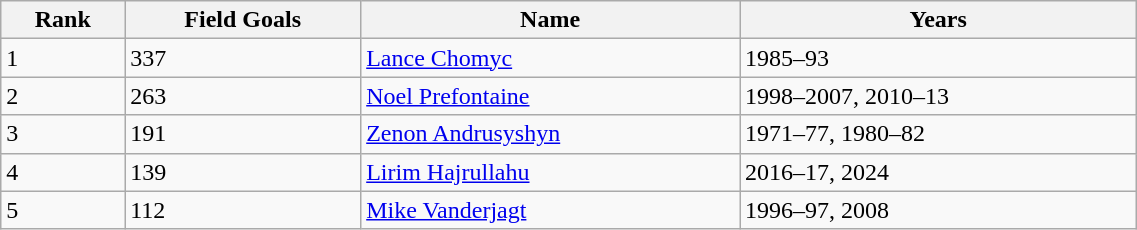<table class="wikitable" style="width:60%; text-align:left; border-collapse:collapse;">
<tr>
<th>Rank</th>
<th>Field Goals</th>
<th>Name</th>
<th>Years</th>
</tr>
<tr>
<td>1</td>
<td>337</td>
<td><a href='#'>Lance Chomyc</a></td>
<td>1985–93</td>
</tr>
<tr>
<td>2</td>
<td>263</td>
<td><a href='#'>Noel Prefontaine</a></td>
<td>1998–2007, 2010–13</td>
</tr>
<tr>
<td>3</td>
<td>191</td>
<td><a href='#'>Zenon Andrusyshyn</a></td>
<td>1971–77, 1980–82</td>
</tr>
<tr>
<td>4</td>
<td>139</td>
<td><a href='#'>Lirim Hajrullahu</a></td>
<td>2016–17, 2024</td>
</tr>
<tr>
<td>5</td>
<td>112</td>
<td><a href='#'>Mike Vanderjagt</a></td>
<td>1996–97, 2008</td>
</tr>
</table>
